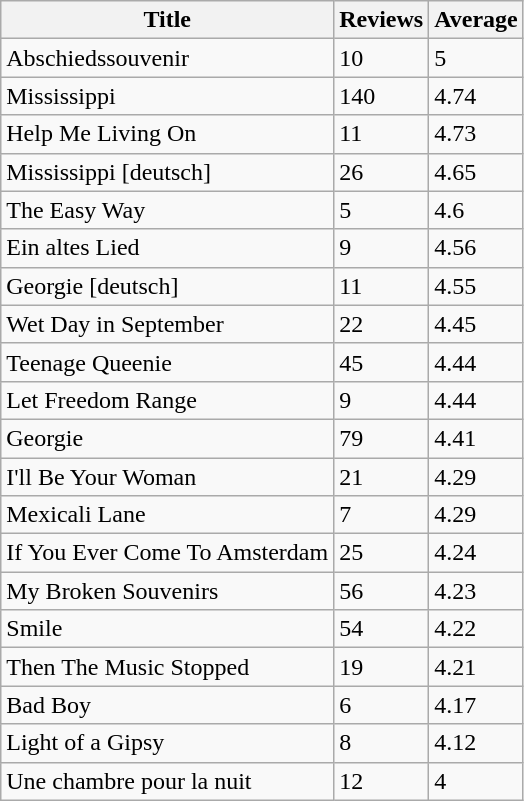<table class="wikitable">
<tr>
<th>Title</th>
<th>Reviews</th>
<th>Average</th>
</tr>
<tr>
<td>Abschiedssouvenir</td>
<td>10</td>
<td>5</td>
</tr>
<tr>
<td>Mississippi</td>
<td>140</td>
<td>4.74</td>
</tr>
<tr>
<td>Help Me Living On</td>
<td>11</td>
<td>4.73</td>
</tr>
<tr>
<td>Mississippi [deutsch]</td>
<td>26</td>
<td>4.65</td>
</tr>
<tr>
<td>The Easy Way</td>
<td>5</td>
<td>4.6</td>
</tr>
<tr>
<td>Ein altes Lied</td>
<td>9</td>
<td>4.56</td>
</tr>
<tr>
<td>Georgie [deutsch]</td>
<td>11</td>
<td>4.55</td>
</tr>
<tr>
<td>Wet Day in September</td>
<td>22</td>
<td>4.45</td>
</tr>
<tr>
<td>Teenage Queenie</td>
<td>45</td>
<td>4.44</td>
</tr>
<tr>
<td>Let Freedom Range</td>
<td>9</td>
<td>4.44</td>
</tr>
<tr>
<td>Georgie</td>
<td>79</td>
<td>4.41</td>
</tr>
<tr>
<td>I'll Be Your Woman</td>
<td>21</td>
<td>4.29</td>
</tr>
<tr>
<td>Mexicali Lane</td>
<td>7</td>
<td>4.29</td>
</tr>
<tr>
<td>If You Ever Come To Amsterdam</td>
<td>25</td>
<td>4.24</td>
</tr>
<tr>
<td>My Broken Souvenirs</td>
<td>56</td>
<td>4.23</td>
</tr>
<tr>
<td>Smile</td>
<td>54</td>
<td>4.22</td>
</tr>
<tr>
<td>Then The Music Stopped</td>
<td>19</td>
<td>4.21</td>
</tr>
<tr>
<td>Bad Boy</td>
<td>6</td>
<td>4.17</td>
</tr>
<tr>
<td>Light of a Gipsy</td>
<td>8</td>
<td>4.12</td>
</tr>
<tr>
<td>Une chambre pour la nuit</td>
<td>12</td>
<td>4</td>
</tr>
</table>
